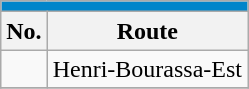<table align=center class="wikitable">
<tr>
<th style="background: #0085CA; font-size:100%; color:#FFFFFF;"colspan="4"><a href='#'></a></th>
</tr>
<tr>
<th>No.</th>
<th>Route</th>
</tr>
<tr>
<td></td>
<td>Henri-Bourassa-Est</td>
</tr>
<tr>
</tr>
</table>
